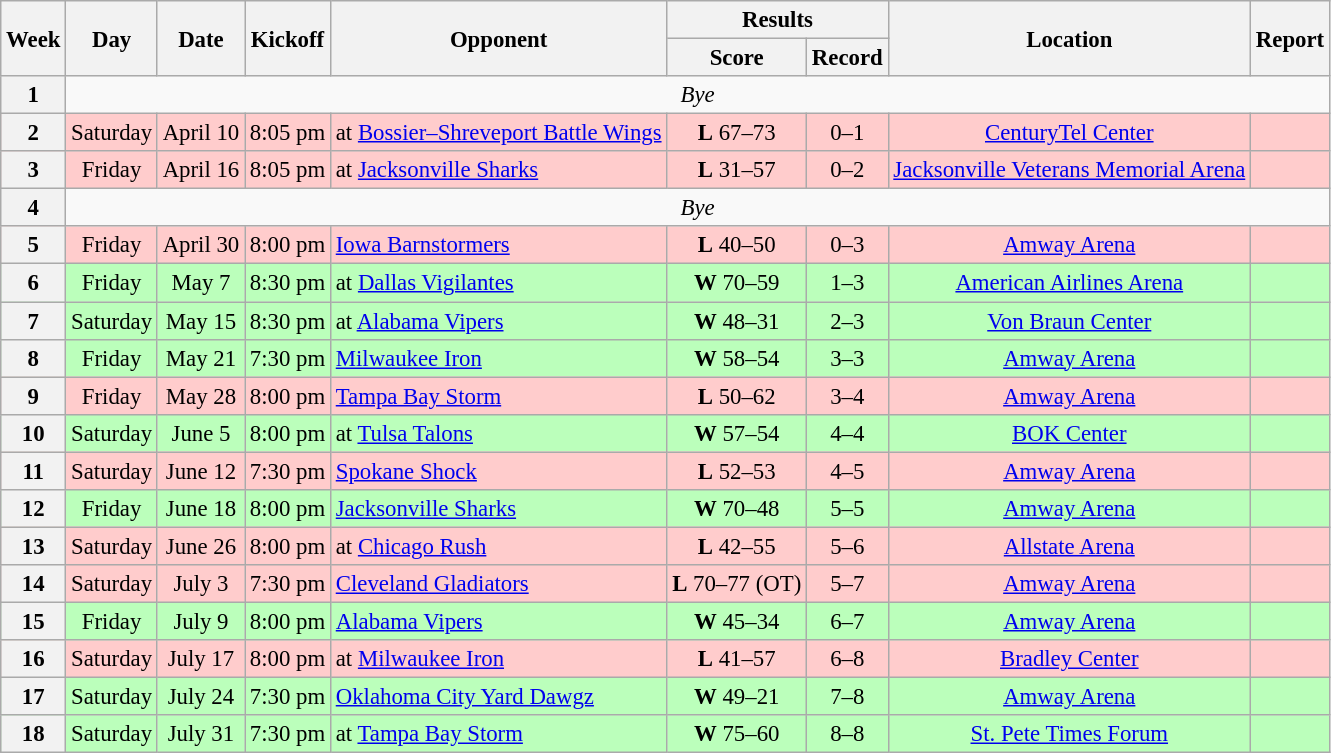<table class="wikitable" style="font-size: 95%;">
<tr>
<th rowspan="2">Week</th>
<th rowspan="2">Day</th>
<th rowspan="2">Date</th>
<th rowspan="2">Kickoff</th>
<th rowspan="2">Opponent</th>
<th colspan="2">Results</th>
<th rowspan="2">Location</th>
<th rowspan="2">Report</th>
</tr>
<tr>
<th>Score</th>
<th>Record</th>
</tr>
<tr style=>
<th align="center"><strong>1</strong></th>
<td colspan="9" align="center" valign="middle"><em>Bye</em></td>
</tr>
<tr style= background:#ffcccc;>
<th align="center"><strong>2</strong></th>
<td align="center">Saturday</td>
<td align="center">April 10</td>
<td>8:05 pm</td>
<td>at <a href='#'>Bossier–Shreveport Battle Wings</a></td>
<td align="center"><strong>L</strong> 67–73</td>
<td align="center">0–1</td>
<td align="center"><a href='#'>CenturyTel Center</a></td>
<td align="center"></td>
</tr>
<tr style= background:#ffcccc;>
<th align="center"><strong>3</strong></th>
<td align="center">Friday</td>
<td align="center">April 16</td>
<td>8:05 pm</td>
<td>at <a href='#'>Jacksonville Sharks</a></td>
<td align="center"><strong>L</strong> 31–57</td>
<td align="center">0–2</td>
<td align="center"><a href='#'>Jacksonville Veterans Memorial Arena</a></td>
<td align="center"></td>
</tr>
<tr style=>
<th align="center"><strong>4</strong></th>
<td colspan="9" align="center" valign="middle"><em>Bye</em></td>
</tr>
<tr style= background:#ffcccc;>
<th align="center"><strong>5</strong></th>
<td align="center">Friday</td>
<td align="center">April 30</td>
<td>8:00 pm</td>
<td><a href='#'>Iowa Barnstormers</a></td>
<td align="center"><strong>L</strong> 40–50</td>
<td align="center">0–3</td>
<td align="center"><a href='#'>Amway Arena</a></td>
<td align="center"></td>
</tr>
<tr style= background:#bbffbb;>
<th align="center"><strong>6</strong></th>
<td align="center">Friday</td>
<td align="center">May 7</td>
<td>8:30 pm</td>
<td>at <a href='#'>Dallas Vigilantes</a></td>
<td align="center"><strong>W</strong> 70–59</td>
<td align="center">1–3</td>
<td align="center"><a href='#'>American Airlines Arena</a></td>
<td align="center"></td>
</tr>
<tr style= background:#bbffbb;>
<th align="center"><strong>7</strong></th>
<td align="center">Saturday</td>
<td align="center">May 15</td>
<td>8:30 pm</td>
<td>at <a href='#'>Alabama Vipers</a></td>
<td align="center"><strong>W</strong> 48–31</td>
<td align="center">2–3</td>
<td align="center"><a href='#'>Von Braun Center</a></td>
<td align="center"></td>
</tr>
<tr style= background:#bbffbb;>
<th align="center"><strong>8</strong></th>
<td align="center">Friday</td>
<td align="center">May 21</td>
<td>7:30 pm</td>
<td><a href='#'>Milwaukee Iron</a></td>
<td align="center"><strong>W</strong> 58–54</td>
<td align="center">3–3</td>
<td align="center"><a href='#'>Amway Arena</a></td>
<td align="center"></td>
</tr>
<tr style= background:#ffcccc;>
<th align="center"><strong>9</strong></th>
<td align="center">Friday</td>
<td align="center">May 28</td>
<td>8:00 pm</td>
<td><a href='#'>Tampa Bay Storm</a></td>
<td align="center"><strong>L</strong> 50–62</td>
<td align="center">3–4</td>
<td align="center"><a href='#'>Amway Arena</a></td>
<td align="center"></td>
</tr>
<tr style= background:#bbffbb;>
<th align="center"><strong>10</strong></th>
<td align="center">Saturday</td>
<td align="center">June 5</td>
<td>8:00 pm</td>
<td>at <a href='#'>Tulsa Talons</a></td>
<td align="center"><strong>W</strong> 57–54</td>
<td align="center">4–4</td>
<td align="center"><a href='#'>BOK Center</a></td>
<td align="center"></td>
</tr>
<tr style= background:#ffcccc;>
<th align="center"><strong>11</strong></th>
<td align="center">Saturday</td>
<td align="center">June 12</td>
<td>7:30 pm</td>
<td><a href='#'>Spokane Shock</a></td>
<td align="center"><strong>L</strong> 52–53</td>
<td align="center">4–5</td>
<td align="center"><a href='#'>Amway Arena</a></td>
<td align="center"></td>
</tr>
<tr style= background:#bbffbb;>
<th align="center"><strong>12</strong></th>
<td align="center">Friday</td>
<td align="center">June 18</td>
<td>8:00 pm</td>
<td><a href='#'>Jacksonville Sharks</a></td>
<td align="center"><strong>W</strong> 70–48</td>
<td align="center">5–5</td>
<td align="center"><a href='#'>Amway Arena</a></td>
<td align="center"></td>
</tr>
<tr style= background:#ffcccc;>
<th align="center"><strong>13</strong></th>
<td align="center">Saturday</td>
<td align="center">June 26</td>
<td>8:00 pm</td>
<td>at <a href='#'>Chicago Rush</a></td>
<td align="center"><strong>L</strong> 42–55</td>
<td align="center">5–6</td>
<td align="center"><a href='#'>Allstate Arena</a></td>
<td align="center"></td>
</tr>
<tr style= background:#ffcccc;>
<th align="center"><strong>14</strong></th>
<td align="center">Saturday</td>
<td align="center">July 3</td>
<td>7:30 pm</td>
<td><a href='#'>Cleveland Gladiators</a></td>
<td align="center"><strong>L</strong> 70–77 (OT)</td>
<td align="center">5–7</td>
<td align="center"><a href='#'>Amway Arena</a></td>
<td align="center"></td>
</tr>
<tr style= background:#bbffbb;>
<th align="center"><strong>15</strong></th>
<td align="center">Friday</td>
<td align="center">July 9</td>
<td>8:00 pm</td>
<td><a href='#'>Alabama Vipers</a></td>
<td align="center"><strong>W</strong> 45–34</td>
<td align="center">6–7</td>
<td align="center"><a href='#'>Amway Arena</a></td>
<td align="center"></td>
</tr>
<tr style= background:#ffcccc;>
<th align="center"><strong>16</strong></th>
<td align="center">Saturday</td>
<td align="center">July 17</td>
<td>8:00 pm</td>
<td>at <a href='#'>Milwaukee Iron</a></td>
<td align="center"><strong>L</strong> 41–57</td>
<td align="center">6–8</td>
<td align="center"><a href='#'>Bradley Center</a></td>
<td align="center"></td>
</tr>
<tr style= background:#bbffbb;>
<th align="center"><strong>17</strong></th>
<td align="center">Saturday</td>
<td align="center">July 24</td>
<td>7:30 pm</td>
<td><a href='#'>Oklahoma City Yard Dawgz</a></td>
<td align="center"><strong>W</strong> 49–21</td>
<td align="center">7–8</td>
<td align="center"><a href='#'>Amway Arena</a></td>
<td align="center"></td>
</tr>
<tr style= background:#bbffbb;>
<th align="center"><strong>18</strong></th>
<td align="center">Saturday</td>
<td align="center">July 31</td>
<td>7:30 pm</td>
<td>at <a href='#'>Tampa Bay Storm</a></td>
<td align="center"><strong>W</strong> 75–60</td>
<td align="center">8–8</td>
<td align="center"><a href='#'>St. Pete Times Forum</a></td>
<td align="center"></td>
</tr>
</table>
